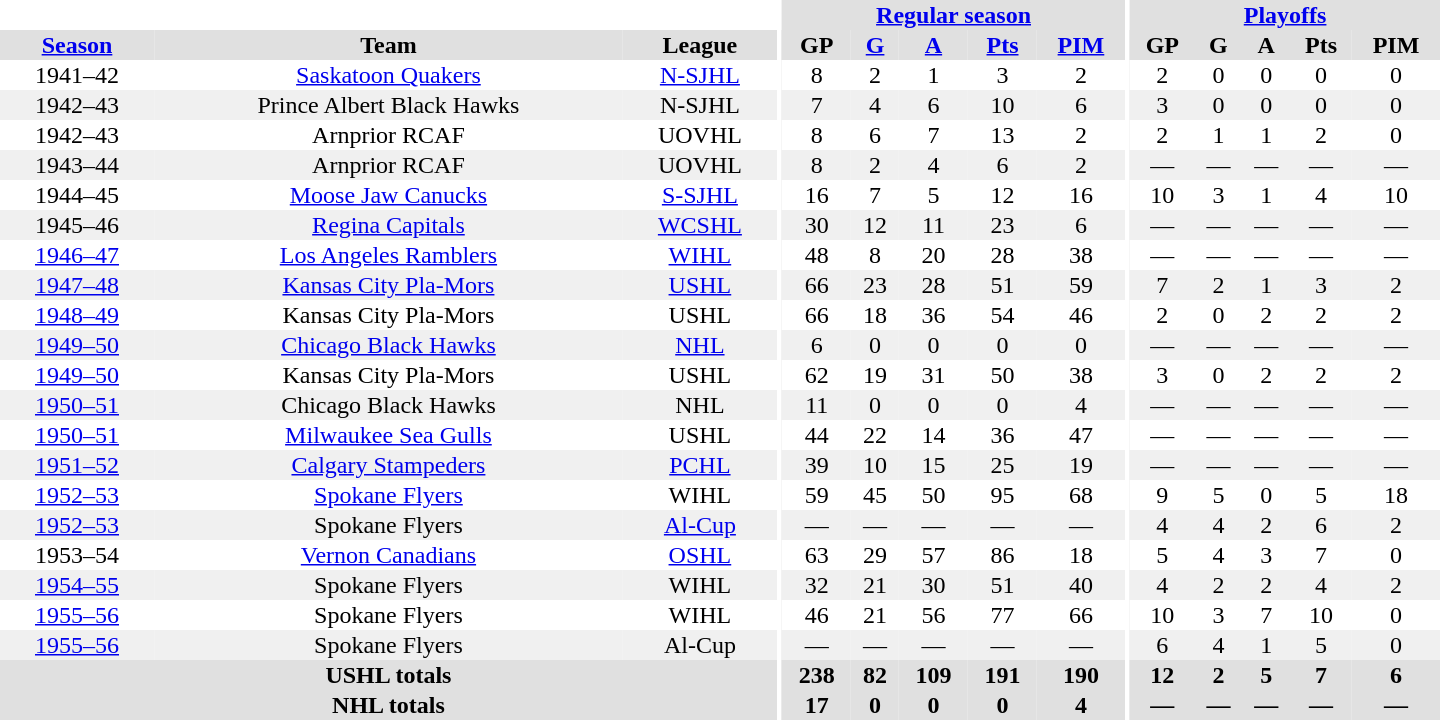<table border="0" cellpadding="1" cellspacing="0" style="text-align:center; width:60em">
<tr bgcolor="#e0e0e0">
<th colspan="3" bgcolor="#ffffff"></th>
<th rowspan="100" bgcolor="#ffffff"></th>
<th colspan="5"><a href='#'>Regular season</a></th>
<th rowspan="100" bgcolor="#ffffff"></th>
<th colspan="5"><a href='#'>Playoffs</a></th>
</tr>
<tr bgcolor="#e0e0e0">
<th><a href='#'>Season</a></th>
<th>Team</th>
<th>League</th>
<th>GP</th>
<th><a href='#'>G</a></th>
<th><a href='#'>A</a></th>
<th><a href='#'>Pts</a></th>
<th><a href='#'>PIM</a></th>
<th>GP</th>
<th>G</th>
<th>A</th>
<th>Pts</th>
<th>PIM</th>
</tr>
<tr>
<td>1941–42</td>
<td><a href='#'>Saskatoon Quakers</a></td>
<td><a href='#'>N-SJHL</a></td>
<td>8</td>
<td>2</td>
<td>1</td>
<td>3</td>
<td>2</td>
<td>2</td>
<td>0</td>
<td>0</td>
<td>0</td>
<td>0</td>
</tr>
<tr bgcolor="#f0f0f0">
<td>1942–43</td>
<td>Prince Albert Black Hawks</td>
<td>N-SJHL</td>
<td>7</td>
<td>4</td>
<td>6</td>
<td>10</td>
<td>6</td>
<td>3</td>
<td>0</td>
<td>0</td>
<td>0</td>
<td>0</td>
</tr>
<tr>
<td>1942–43</td>
<td>Arnprior RCAF</td>
<td>UOVHL</td>
<td>8</td>
<td>6</td>
<td>7</td>
<td>13</td>
<td>2</td>
<td>2</td>
<td>1</td>
<td>1</td>
<td>2</td>
<td>0</td>
</tr>
<tr bgcolor="#f0f0f0">
<td>1943–44</td>
<td>Arnprior RCAF</td>
<td>UOVHL</td>
<td>8</td>
<td>2</td>
<td>4</td>
<td>6</td>
<td>2</td>
<td>—</td>
<td>—</td>
<td>—</td>
<td>—</td>
<td>—</td>
</tr>
<tr>
<td>1944–45</td>
<td><a href='#'>Moose Jaw Canucks</a></td>
<td><a href='#'>S-SJHL</a></td>
<td>16</td>
<td>7</td>
<td>5</td>
<td>12</td>
<td>16</td>
<td>10</td>
<td>3</td>
<td>1</td>
<td>4</td>
<td>10</td>
</tr>
<tr bgcolor="#f0f0f0">
<td>1945–46</td>
<td><a href='#'>Regina Capitals</a></td>
<td><a href='#'>WCSHL</a></td>
<td>30</td>
<td>12</td>
<td>11</td>
<td>23</td>
<td>6</td>
<td>—</td>
<td>—</td>
<td>—</td>
<td>—</td>
<td>—</td>
</tr>
<tr>
<td><a href='#'>1946–47</a></td>
<td><a href='#'>Los Angeles Ramblers</a></td>
<td><a href='#'>WIHL</a></td>
<td>48</td>
<td>8</td>
<td>20</td>
<td>28</td>
<td>38</td>
<td>—</td>
<td>—</td>
<td>—</td>
<td>—</td>
<td>—</td>
</tr>
<tr bgcolor="#f0f0f0">
<td><a href='#'>1947–48</a></td>
<td><a href='#'>Kansas City Pla-Mors</a></td>
<td><a href='#'>USHL</a></td>
<td>66</td>
<td>23</td>
<td>28</td>
<td>51</td>
<td>59</td>
<td>7</td>
<td>2</td>
<td>1</td>
<td>3</td>
<td>2</td>
</tr>
<tr>
<td><a href='#'>1948–49</a></td>
<td>Kansas City Pla-Mors</td>
<td>USHL</td>
<td>66</td>
<td>18</td>
<td>36</td>
<td>54</td>
<td>46</td>
<td>2</td>
<td>0</td>
<td>2</td>
<td>2</td>
<td>2</td>
</tr>
<tr bgcolor="#f0f0f0">
<td><a href='#'>1949–50</a></td>
<td><a href='#'>Chicago Black Hawks</a></td>
<td><a href='#'>NHL</a></td>
<td>6</td>
<td>0</td>
<td>0</td>
<td>0</td>
<td>0</td>
<td>—</td>
<td>—</td>
<td>—</td>
<td>—</td>
<td>—</td>
</tr>
<tr>
<td><a href='#'>1949–50</a></td>
<td>Kansas City Pla-Mors</td>
<td>USHL</td>
<td>62</td>
<td>19</td>
<td>31</td>
<td>50</td>
<td>38</td>
<td>3</td>
<td>0</td>
<td>2</td>
<td>2</td>
<td>2</td>
</tr>
<tr bgcolor="#f0f0f0">
<td><a href='#'>1950–51</a></td>
<td>Chicago Black Hawks</td>
<td>NHL</td>
<td>11</td>
<td>0</td>
<td>0</td>
<td>0</td>
<td>4</td>
<td>—</td>
<td>—</td>
<td>—</td>
<td>—</td>
<td>—</td>
</tr>
<tr>
<td><a href='#'>1950–51</a></td>
<td><a href='#'>Milwaukee Sea Gulls</a></td>
<td>USHL</td>
<td>44</td>
<td>22</td>
<td>14</td>
<td>36</td>
<td>47</td>
<td>—</td>
<td>—</td>
<td>—</td>
<td>—</td>
<td>—</td>
</tr>
<tr bgcolor="#f0f0f0">
<td><a href='#'>1951–52</a></td>
<td><a href='#'>Calgary Stampeders</a></td>
<td><a href='#'>PCHL</a></td>
<td>39</td>
<td>10</td>
<td>15</td>
<td>25</td>
<td>19</td>
<td>—</td>
<td>—</td>
<td>—</td>
<td>—</td>
<td>—</td>
</tr>
<tr>
<td><a href='#'>1952–53</a></td>
<td><a href='#'>Spokane Flyers</a></td>
<td>WIHL</td>
<td>59</td>
<td>45</td>
<td>50</td>
<td>95</td>
<td>68</td>
<td>9</td>
<td>5</td>
<td>0</td>
<td>5</td>
<td>18</td>
</tr>
<tr bgcolor="#f0f0f0">
<td><a href='#'>1952–53</a></td>
<td>Spokane Flyers</td>
<td><a href='#'>Al-Cup</a></td>
<td>—</td>
<td>—</td>
<td>—</td>
<td>—</td>
<td>—</td>
<td>4</td>
<td>4</td>
<td>2</td>
<td>6</td>
<td>2</td>
</tr>
<tr>
<td>1953–54</td>
<td><a href='#'>Vernon Canadians</a></td>
<td><a href='#'>OSHL</a></td>
<td>63</td>
<td>29</td>
<td>57</td>
<td>86</td>
<td>18</td>
<td>5</td>
<td>4</td>
<td>3</td>
<td>7</td>
<td>0</td>
</tr>
<tr bgcolor="#f0f0f0">
<td><a href='#'>1954–55</a></td>
<td>Spokane Flyers</td>
<td>WIHL</td>
<td>32</td>
<td>21</td>
<td>30</td>
<td>51</td>
<td>40</td>
<td>4</td>
<td>2</td>
<td>2</td>
<td>4</td>
<td>2</td>
</tr>
<tr>
<td><a href='#'>1955–56</a></td>
<td>Spokane Flyers</td>
<td>WIHL</td>
<td>46</td>
<td>21</td>
<td>56</td>
<td>77</td>
<td>66</td>
<td>10</td>
<td>3</td>
<td>7</td>
<td>10</td>
<td>0</td>
</tr>
<tr bgcolor="#f0f0f0">
<td><a href='#'>1955–56</a></td>
<td>Spokane Flyers</td>
<td>Al-Cup</td>
<td>—</td>
<td>—</td>
<td>—</td>
<td>—</td>
<td>—</td>
<td>6</td>
<td>4</td>
<td>1</td>
<td>5</td>
<td>0</td>
</tr>
<tr bgcolor="#e0e0e0">
<th colspan="3">USHL totals</th>
<th>238</th>
<th>82</th>
<th>109</th>
<th>191</th>
<th>190</th>
<th>12</th>
<th>2</th>
<th>5</th>
<th>7</th>
<th>6</th>
</tr>
<tr bgcolor="#e0e0e0">
<th colspan="3">NHL totals</th>
<th>17</th>
<th>0</th>
<th>0</th>
<th>0</th>
<th>4</th>
<th>—</th>
<th>—</th>
<th>—</th>
<th>—</th>
<th>—</th>
</tr>
</table>
